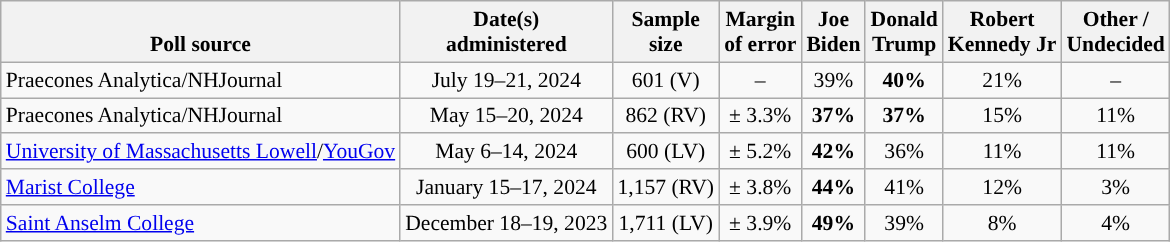<table class="wikitable sortable mw-datatable" style="font-size:90%;text-align:center;line-height:17px">
<tr valign=bottom>
<th>Poll source</th>
<th>Date(s)<br>administered</th>
<th>Sample<br>size</th>
<th>Margin<br>of error</th>
<th class="unsortable">Joe<br>Biden<br></th>
<th class="unsortable">Donald<br>Trump<br></th>
<th class="unsortable">Robert<br>Kennedy Jr<br></th>
<th class="unsortable">Other /<br>Undecided</th>
</tr>
<tr>
<td style="text-align:left;">Praecones Analytica/NHJournal</td>
<td data-sort-value="2024-07-21">July 19–21, 2024</td>
<td>601 (V)</td>
<td>–</td>
<td>39%</td>
<td style="background-color:"><strong>40%</strong></td>
<td>21%</td>
<td>–</td>
</tr>
<tr>
<td style="text-align:left;">Praecones Analytica/NHJournal</td>
<td data-sort-value="2024-05-21">May 15–20, 2024</td>
<td>862 (RV)</td>
<td>± 3.3%</td>
<td><strong>37%</strong></td>
<td><strong>37%</strong></td>
<td>15%</td>
<td>11%</td>
</tr>
<tr>
<td style="text-align:left;"><a href='#'>University of Massachusetts Lowell</a>/<a href='#'>YouGov</a></td>
<td data-sort-value="2024-05-22">May 6–14, 2024</td>
<td>600 (LV)</td>
<td>± 5.2%</td>
<td style="color:black;background-color:"><strong>42%</strong></td>
<td>36%</td>
<td>11%</td>
<td>11%</td>
</tr>
<tr>
<td style="text-align:left;"><a href='#'>Marist College</a></td>
<td data-sort-value="2024-01-19">January 15–17, 2024</td>
<td>1,157 (RV)</td>
<td>± 3.8%</td>
<td style="color:black;background-color:"><strong>44%</strong></td>
<td>41%</td>
<td>12%</td>
<td>3%</td>
</tr>
<tr>
<td style="text-align:left;"><a href='#'>Saint Anselm College</a></td>
<td data-sort-value="2023-11-15">December 18–19, 2023</td>
<td>1,711 (LV)</td>
<td>± 3.9%</td>
<td style="color:black;background-color:"><strong>49%</strong></td>
<td>39%</td>
<td>8%</td>
<td>4%</td>
</tr>
</table>
